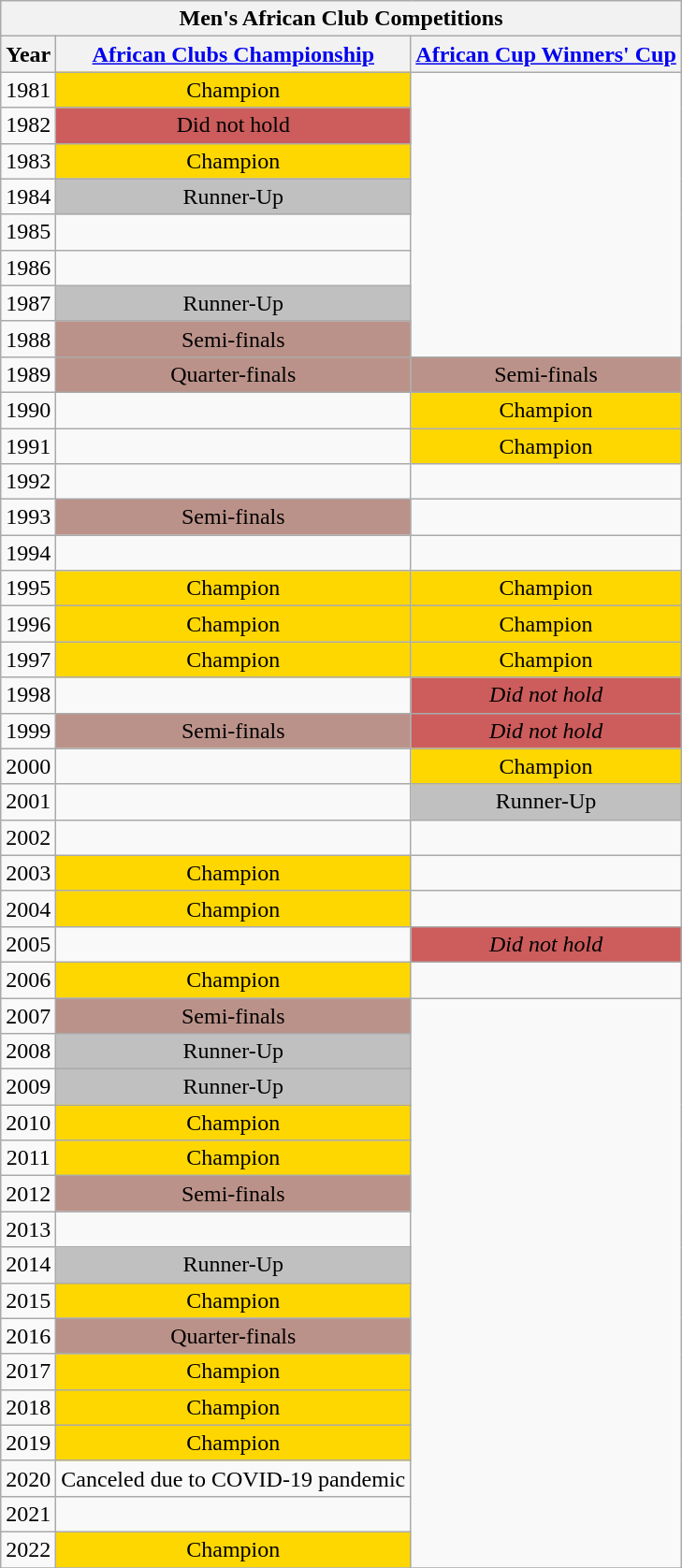<table class="wikitable" style="text-align: center;">
<tr>
<th colspan=5>Men's African Club Competitions</th>
</tr>
<tr>
<th>Year</th>
<th><a href='#'>African Clubs Championship</a></th>
<th><a href='#'>African Cup Winners' Cup</a></th>
</tr>
<tr>
<td>1981</td>
<td bgcolor=gold>Champion</td>
<td rowspan=8></td>
</tr>
<tr>
<td>1982</td>
<td bgcolor="#cd5c5c">Did not hold</td>
</tr>
<tr>
<td>1983</td>
<td bgcolor=gold>Champion</td>
</tr>
<tr>
<td>1984</td>
<td bgcolor=silver>Runner-Up</td>
</tr>
<tr>
<td>1985</td>
<td></td>
</tr>
<tr>
<td>1986</td>
<td></td>
</tr>
<tr>
<td>1987</td>
<td bgcolor=silver>Runner-Up</td>
</tr>
<tr>
<td>1988</td>
<td bgcolor=#BB9289>Semi-finals</td>
</tr>
<tr>
<td>1989</td>
<td bgcolor=#BB9289>Quarter-finals</td>
<td bgcolor=#BB9289>Semi-finals</td>
</tr>
<tr>
<td>1990</td>
<td></td>
<td bgcolor=gold>Champion</td>
</tr>
<tr>
<td>1991</td>
<td></td>
<td bgcolor=gold>Champion</td>
</tr>
<tr>
<td>1992</td>
<td></td>
<td></td>
</tr>
<tr>
<td>1993</td>
<td bgcolor=#BB9289>Semi-finals</td>
<td></td>
</tr>
<tr>
<td>1994</td>
<td></td>
<td></td>
</tr>
<tr>
<td>1995</td>
<td bgcolor=gold>Champion</td>
<td bgcolor=gold>Champion</td>
</tr>
<tr>
<td>1996</td>
<td bgcolor=gold>Champion</td>
<td bgcolor=gold>Champion</td>
</tr>
<tr>
<td>1997</td>
<td bgcolor=gold>Champion</td>
<td bgcolor=gold>Champion</td>
</tr>
<tr>
<td>1998</td>
<td></td>
<td bgcolor="#cd5c5c"><em>Did not hold</em></td>
</tr>
<tr>
<td>1999</td>
<td bgcolor=#BB9289>Semi-finals</td>
<td bgcolor="#cd5c5c"><em>Did not hold</em></td>
</tr>
<tr>
<td>2000</td>
<td></td>
<td bgcolor=gold>Champion</td>
</tr>
<tr>
<td>2001</td>
<td></td>
<td bgcolor=silver>Runner-Up</td>
</tr>
<tr>
<td>2002</td>
<td></td>
<td></td>
</tr>
<tr>
<td>2003</td>
<td bgcolor=gold>Champion</td>
<td></td>
</tr>
<tr>
<td>2004</td>
<td bgcolor=gold>Champion</td>
<td></td>
</tr>
<tr>
<td>2005</td>
<td></td>
<td bgcolor="#cd5c5c"><em>Did not hold</em></td>
</tr>
<tr>
<td>2006</td>
<td bgcolor=gold>Champion</td>
<td></td>
</tr>
<tr>
<td>2007</td>
<td bgcolor=#BB9289>Semi-finals</td>
<td rowspan=16></td>
</tr>
<tr>
<td>2008</td>
<td bgcolor=silver>Runner-Up</td>
</tr>
<tr>
<td>2009</td>
<td bgcolor=silver>Runner-Up</td>
</tr>
<tr>
<td>2010</td>
<td bgcolor=gold>Champion</td>
</tr>
<tr>
<td>2011</td>
<td bgcolor=gold>Champion</td>
</tr>
<tr>
<td>2012</td>
<td bgcolor=#BB9289>Semi-finals</td>
</tr>
<tr>
<td>2013</td>
<td></td>
</tr>
<tr>
<td>2014</td>
<td bgcolor=silver>Runner-Up</td>
</tr>
<tr>
<td>2015</td>
<td bgcolor=gold>Champion</td>
</tr>
<tr>
<td>2016</td>
<td bgcolor=#BB9289>Quarter-finals</td>
</tr>
<tr>
<td>2017</td>
<td bgcolor=gold>Champion</td>
</tr>
<tr>
<td>2018</td>
<td bgcolor=gold>Champion</td>
</tr>
<tr>
<td>2019</td>
<td bgcolor=gold>Champion</td>
</tr>
<tr>
<td>2020</td>
<td>Canceled due to COVID-19 pandemic</td>
</tr>
<tr>
<td>2021</td>
<td></td>
</tr>
<tr>
<td>2022</td>
<td bgcolor=gold>Champion</td>
</tr>
<tr>
</tr>
</table>
